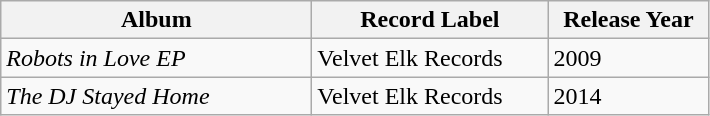<table class="wikitable">
<tr>
<th>Album</th>
<th>Record Label</th>
<th>Release Year</th>
</tr>
<tr>
<td style="width:200px;"><em>Robots in Love EP</em></td>
<td style="width:150px;">Velvet Elk Records</td>
<td style="width:100px;">2009</td>
</tr>
<tr>
<td style="width:200px;"><em>The DJ Stayed Home</em></td>
<td style="width:150px;">Velvet Elk Records</td>
<td style="width:100px;">2014</td>
</tr>
</table>
